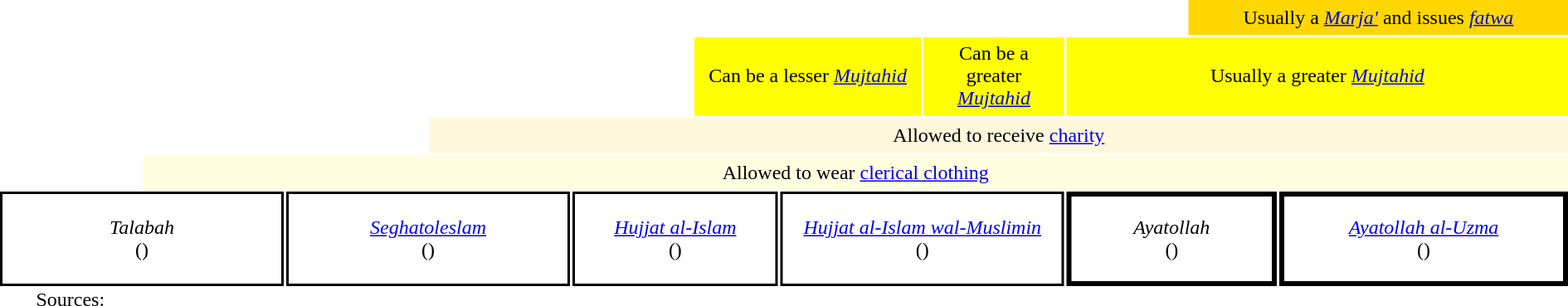<table border="0" cellpadding="0" style="text-align:center;">
<tr>
<td style="width:6em;"></td>
<td style="width:6em;"></td>
<td style="width:6em;"></td>
<td style="width:6em;"></td>
<td style="width:6em;"></td>
<td></td>
<td style="width:6em;"></td>
<td style="width:6em;"></td>
<td style="width:6em;"></td>
<td colspan="4" style="background-color:#FFD700; padding:0.3em;">Usually a <em><a href='#'>Marja'</a></em> and issues <em><a href='#'>fatwa</a></em></td>
</tr>
<tr>
<td></td>
<td></td>
<td></td>
<td></td>
<td></td>
<td colspan="2" style="background-color:#FFFF00; padding:0.3em; width:5em;">Can be a lesser <em><a href='#'>Mujtahid</a></em></td>
<td colspan="1" style="background-color:#FFFF00; padding:0.3em;">Can be a greater <em><a href='#'>Mujtahid</a></em></td>
<td colspan="3" style="background-color:#FFFF00; padding:0.3em;">Usually a greater <em><a href='#'>Mujtahid</a></em></td>
</tr>
<tr>
<td></td>
<td></td>
<td></td>
<td colspan="8" style="background-color:#FFF8DC; padding:0.3em;">Allowed to receive <a href='#'>charity</a></td>
</tr>
<tr>
<td></td>
<td colspan="14" style="background-color:#FFFFE0; padding:0.3em;">Allowed to wear <a href='#'>clerical clothing</a></td>
</tr>
<tr>
<td colspan="2" style="width:12em; border:2px solid black; margin:1em; padding:1em;"><em>Talabah</em><br>()</td>
<td colspan="2" style="width:12em; border:2px solid black; margin:1em; padding:1em;"><em><a href='#'>Seghatoleslam</a></em><br>()</td>
<td colspan="2" style="width:12em; border:2px solid black; margin:1em; padding:1em;"><em><a href='#'>Hujjat al-Islam</a></em><br>()</td>
<td colspan="2" style="width:12em; border:2px solid black; margin:1em; padding:1em;"><em><a href='#'>Hujjat al-Islam wal-Muslimin</a></em><br>()</td>
<td colspan="2" style="width:12em; border:4px solid black; margin:1em; padding:1em;"><em>Ayatollah</em><br>()</td>
<td style="width:12em; border:4px solid black; margin:1em; padding:1em;"><em><a href='#'>Ayatollah al-Uzma</a></em><br>()</td>
</tr>
<tr>
<td>Sources:</td>
</tr>
</table>
